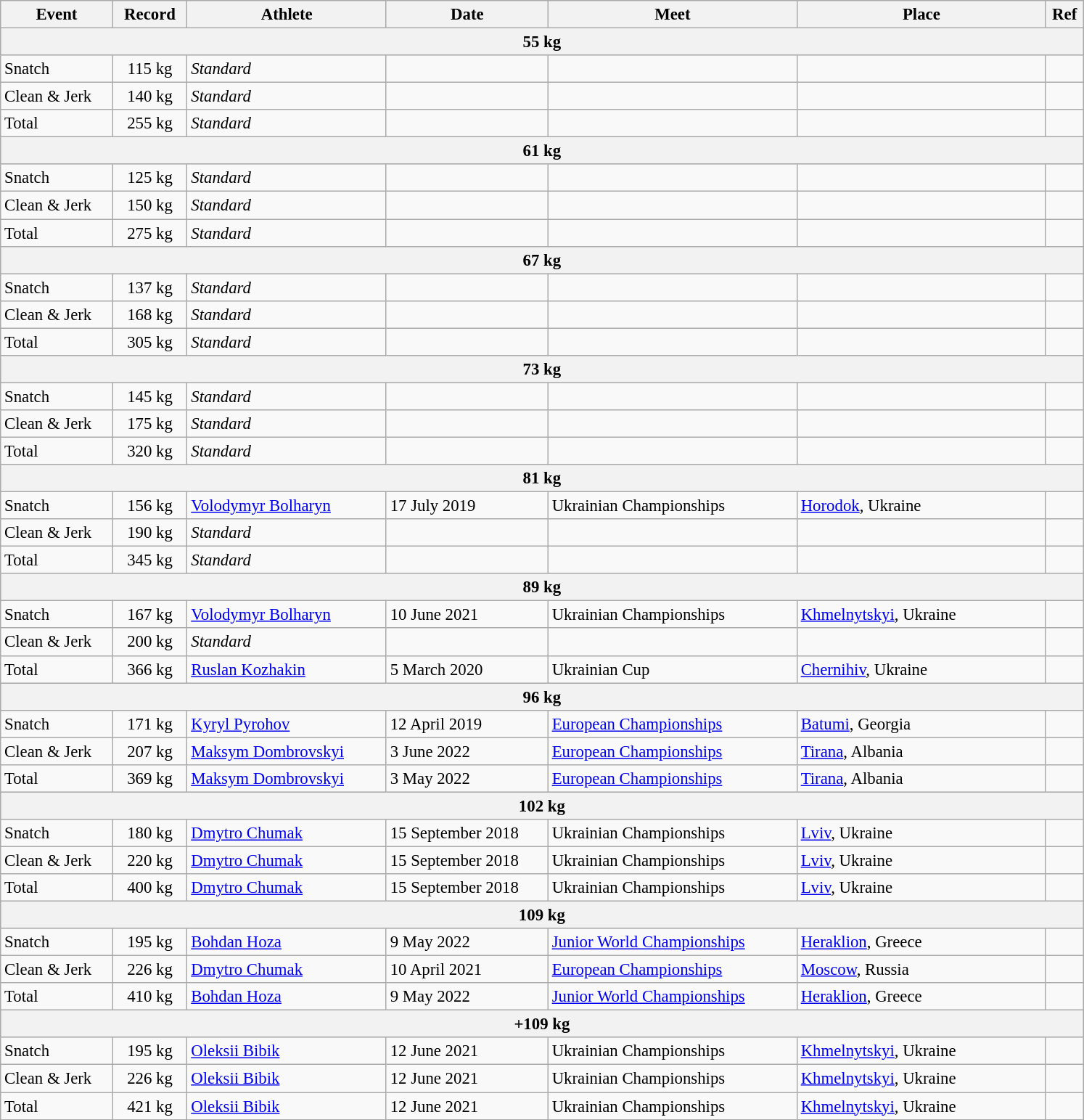<table class="wikitable" style="font-size:95%;">
<tr>
<th width=9%>Event</th>
<th width=6%>Record</th>
<th width=16%>Athlete</th>
<th width=13%>Date</th>
<th width=20%>Meet</th>
<th width=20%>Place</th>
<th width=3%>Ref</th>
</tr>
<tr bgcolor="#DDDDDD">
<th colspan="7">55 kg</th>
</tr>
<tr>
<td>Snatch</td>
<td align="center">115 kg</td>
<td><em>Standard</em></td>
<td></td>
<td></td>
<td></td>
<td></td>
</tr>
<tr>
<td>Clean & Jerk</td>
<td align="center">140 kg</td>
<td><em>Standard</em></td>
<td></td>
<td></td>
<td></td>
<td></td>
</tr>
<tr>
<td>Total</td>
<td align="center">255 kg</td>
<td><em>Standard</em></td>
<td></td>
<td></td>
<td></td>
<td></td>
</tr>
<tr bgcolor="#DDDDDD">
<th colspan="7">61 kg</th>
</tr>
<tr>
<td>Snatch</td>
<td align="center">125 kg</td>
<td><em>Standard</em></td>
<td></td>
<td></td>
<td></td>
<td></td>
</tr>
<tr>
<td>Clean & Jerk</td>
<td align="center">150 kg</td>
<td><em>Standard</em></td>
<td></td>
<td></td>
<td></td>
<td></td>
</tr>
<tr>
<td>Total</td>
<td align="center">275 kg</td>
<td><em>Standard</em></td>
<td></td>
<td></td>
<td></td>
<td></td>
</tr>
<tr bgcolor="#DDDDDD">
<th colspan="7">67 kg</th>
</tr>
<tr>
<td>Snatch</td>
<td align="center">137 kg</td>
<td><em>Standard</em></td>
<td></td>
<td></td>
<td></td>
<td></td>
</tr>
<tr>
<td>Clean & Jerk</td>
<td align="center">168 kg</td>
<td><em>Standard</em></td>
<td></td>
<td></td>
<td></td>
<td></td>
</tr>
<tr>
<td>Total</td>
<td align="center">305 kg</td>
<td><em>Standard</em></td>
<td></td>
<td></td>
<td></td>
<td></td>
</tr>
<tr bgcolor="#DDDDDD">
<th colspan="7">73 kg</th>
</tr>
<tr>
<td>Snatch</td>
<td align="center">145 kg</td>
<td><em>Standard</em></td>
<td></td>
<td></td>
<td></td>
<td></td>
</tr>
<tr>
<td>Clean & Jerk</td>
<td align="center">175 kg</td>
<td><em>Standard</em></td>
<td></td>
<td></td>
<td></td>
<td></td>
</tr>
<tr>
<td>Total</td>
<td align="center">320 kg</td>
<td><em>Standard</em></td>
<td></td>
<td></td>
<td></td>
<td></td>
</tr>
<tr bgcolor="#DDDDDD">
<th colspan="7">81 kg</th>
</tr>
<tr>
<td>Snatch</td>
<td align="center">156 kg</td>
<td><a href='#'>Volodymyr Bolharyn</a></td>
<td>17 July 2019</td>
<td>Ukrainian Championships</td>
<td><a href='#'>Horodok</a>, Ukraine</td>
<td></td>
</tr>
<tr>
<td>Clean & Jerk</td>
<td align="center">190 kg</td>
<td><em>Standard</em></td>
<td></td>
<td></td>
<td></td>
<td></td>
</tr>
<tr>
<td>Total</td>
<td align="center">345 kg</td>
<td><em>Standard</em></td>
<td></td>
<td></td>
<td></td>
<td></td>
</tr>
<tr bgcolor="#DDDDDD">
<th colspan="7">89 kg</th>
</tr>
<tr>
<td>Snatch</td>
<td align="center">167 kg</td>
<td><a href='#'>Volodymyr Bolharyn</a></td>
<td>10 June 2021</td>
<td>Ukrainian Championships</td>
<td><a href='#'>Khmelnytskyi</a>, Ukraine</td>
<td></td>
</tr>
<tr>
<td>Clean & Jerk</td>
<td align="center">200 kg</td>
<td><em>Standard</em></td>
<td></td>
<td></td>
<td></td>
<td></td>
</tr>
<tr>
<td>Total</td>
<td align="center">366 kg</td>
<td><a href='#'>Ruslan Kozhakin</a></td>
<td>5 March 2020</td>
<td>Ukrainian Cup</td>
<td><a href='#'>Chernihiv</a>, Ukraine</td>
<td></td>
</tr>
<tr bgcolor="#DDDDDD">
<th colspan="7">96 kg</th>
</tr>
<tr>
<td>Snatch</td>
<td align="center">171 kg</td>
<td><a href='#'>Kyryl Pyrohov</a></td>
<td>12 April 2019</td>
<td><a href='#'>European Championships</a></td>
<td><a href='#'>Batumi</a>, Georgia</td>
<td></td>
</tr>
<tr>
<td>Clean & Jerk</td>
<td align="center">207 kg</td>
<td><a href='#'>Maksym Dombrovskyi</a></td>
<td>3 June 2022</td>
<td><a href='#'>European Championships</a></td>
<td><a href='#'>Tirana</a>, Albania</td>
<td></td>
</tr>
<tr>
<td>Total</td>
<td align="center">369 kg</td>
<td><a href='#'>Maksym Dombrovskyi</a></td>
<td>3 May 2022</td>
<td><a href='#'>European Championships</a></td>
<td><a href='#'>Tirana</a>, Albania</td>
<td></td>
</tr>
<tr bgcolor="#DDDDDD">
<th colspan="7">102 kg</th>
</tr>
<tr>
<td>Snatch</td>
<td align="center">180 kg</td>
<td><a href='#'>Dmytro Chumak</a></td>
<td>15 September 2018</td>
<td>Ukrainian Championships</td>
<td><a href='#'>Lviv</a>, Ukraine</td>
<td></td>
</tr>
<tr>
<td>Clean & Jerk</td>
<td align="center">220 kg</td>
<td><a href='#'>Dmytro Chumak</a></td>
<td>15 September 2018</td>
<td>Ukrainian Championships</td>
<td><a href='#'>Lviv</a>, Ukraine</td>
<td></td>
</tr>
<tr>
<td>Total</td>
<td align="center">400 kg</td>
<td><a href='#'>Dmytro Chumak</a></td>
<td>15 September 2018</td>
<td>Ukrainian Championships</td>
<td><a href='#'>Lviv</a>, Ukraine</td>
<td></td>
</tr>
<tr bgcolor="#DDDDDD">
<th colspan="7">109 kg</th>
</tr>
<tr>
<td>Snatch</td>
<td align="center">195 kg</td>
<td><a href='#'>Bohdan Hoza</a></td>
<td>9 May 2022</td>
<td><a href='#'>Junior World Championships</a></td>
<td><a href='#'>Heraklion</a>, Greece</td>
<td></td>
</tr>
<tr>
<td>Clean & Jerk</td>
<td align="center">226 kg</td>
<td><a href='#'>Dmytro Chumak</a></td>
<td>10 April 2021</td>
<td><a href='#'>European Championships</a></td>
<td><a href='#'>Moscow</a>, Russia</td>
<td></td>
</tr>
<tr>
<td>Total</td>
<td align="center">410 kg</td>
<td><a href='#'>Bohdan Hoza</a></td>
<td>9 May 2022</td>
<td><a href='#'>Junior World Championships</a></td>
<td><a href='#'>Heraklion</a>, Greece</td>
<td></td>
</tr>
<tr bgcolor="#DDDDDD">
<th colspan="7">+109 kg</th>
</tr>
<tr>
<td>Snatch</td>
<td align="center">195 kg</td>
<td><a href='#'>Oleksii Bibik</a></td>
<td>12 June 2021</td>
<td>Ukrainian Championships</td>
<td><a href='#'>Khmelnytskyi</a>, Ukraine</td>
<td></td>
</tr>
<tr>
<td>Clean & Jerk</td>
<td align="center">226 kg</td>
<td><a href='#'>Oleksii Bibik</a></td>
<td>12 June 2021</td>
<td>Ukrainian Championships</td>
<td><a href='#'>Khmelnytskyi</a>, Ukraine</td>
<td></td>
</tr>
<tr>
<td>Total</td>
<td align="center">421 kg</td>
<td><a href='#'>Oleksii Bibik</a></td>
<td>12 June 2021</td>
<td>Ukrainian Championships</td>
<td><a href='#'>Khmelnytskyi</a>, Ukraine</td>
<td></td>
</tr>
</table>
